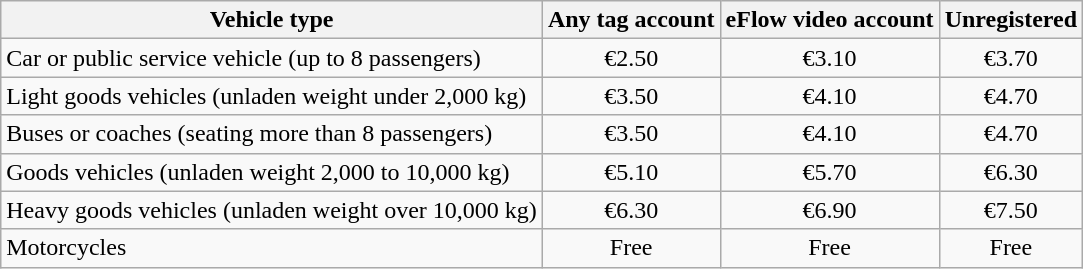<table class="wikitable">
<tr>
<th>Vehicle type</th>
<th>Any tag account</th>
<th>eFlow video account</th>
<th>Unregistered</th>
</tr>
<tr>
<td>Car or public service vehicle (up to 8 passengers)</td>
<td style="text-align:center;">€2.50</td>
<td style="text-align:center;">€3.10</td>
<td style="text-align:center;">€3.70</td>
</tr>
<tr>
<td>Light goods vehicles (unladen weight under 2,000 kg)</td>
<td style="text-align:center;">€3.50</td>
<td style="text-align:center;">€4.10</td>
<td style="text-align:center;">€4.70</td>
</tr>
<tr>
<td>Buses or coaches (seating more than 8 passengers)</td>
<td style="text-align:center;">€3.50</td>
<td style="text-align:center;">€4.10</td>
<td style="text-align:center;">€4.70</td>
</tr>
<tr>
<td>Goods vehicles (unladen weight 2,000 to 10,000 kg)</td>
<td style="text-align:center;">€5.10</td>
<td style="text-align:center;">€5.70</td>
<td style="text-align:center;">€6.30</td>
</tr>
<tr>
<td>Heavy goods vehicles (unladen weight over 10,000 kg)</td>
<td style="text-align:center;">€6.30</td>
<td style="text-align:center;">€6.90</td>
<td style="text-align:center;">€7.50</td>
</tr>
<tr>
<td>Motorcycles</td>
<td style="text-align:center;">Free</td>
<td style="text-align:center;">Free</td>
<td style="text-align:center;">Free</td>
</tr>
</table>
